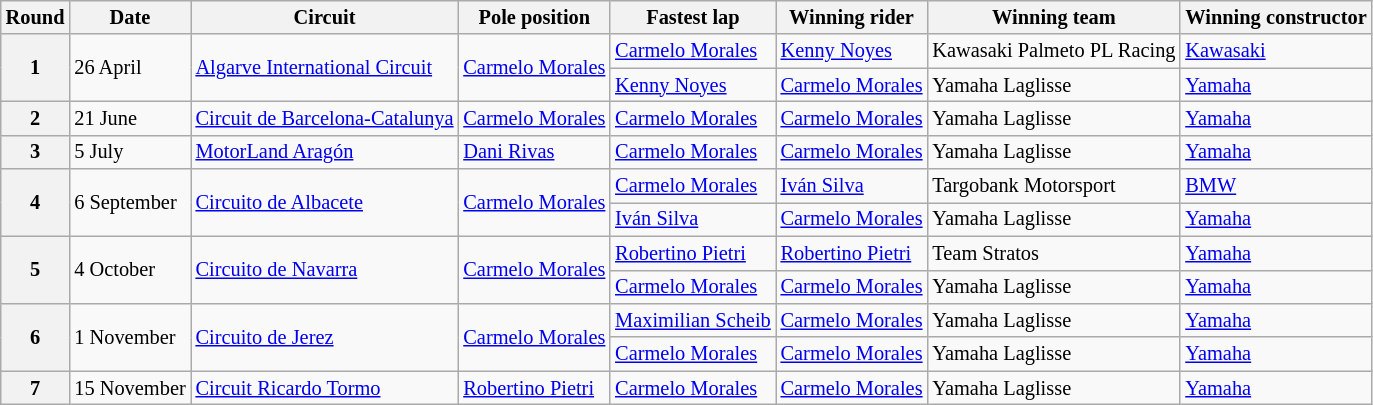<table class="wikitable" style="font-size: 85%">
<tr>
<th>Round</th>
<th>Date</th>
<th>Circuit</th>
<th>Pole position</th>
<th>Fastest lap</th>
<th>Winning rider</th>
<th>Winning team</th>
<th>Winning constructor</th>
</tr>
<tr>
<th rowspan="2">1</th>
<td rowspan="2">26 April</td>
<td rowspan="2"> <a href='#'>Algarve International Circuit</a></td>
<td rowspan="2"> <a href='#'>Carmelo Morales</a></td>
<td> <a href='#'>Carmelo Morales</a></td>
<td> <a href='#'>Kenny Noyes</a></td>
<td>Kawasaki Palmeto PL Racing</td>
<td><a href='#'>Kawasaki</a></td>
</tr>
<tr>
<td> <a href='#'>Kenny Noyes</a></td>
<td> <a href='#'>Carmelo Morales</a></td>
<td>Yamaha Laglisse</td>
<td><a href='#'>Yamaha</a></td>
</tr>
<tr>
<th>2</th>
<td>21 June</td>
<td> <a href='#'>Circuit de Barcelona-Catalunya</a></td>
<td> <a href='#'>Carmelo Morales</a></td>
<td> <a href='#'>Carmelo Morales</a></td>
<td> <a href='#'>Carmelo Morales</a></td>
<td>Yamaha Laglisse</td>
<td><a href='#'>Yamaha</a></td>
</tr>
<tr>
<th>3</th>
<td>5 July</td>
<td> <a href='#'>MotorLand Aragón</a></td>
<td> <a href='#'>Dani Rivas</a></td>
<td> <a href='#'>Carmelo Morales</a></td>
<td> <a href='#'>Carmelo Morales</a></td>
<td>Yamaha Laglisse</td>
<td><a href='#'>Yamaha</a></td>
</tr>
<tr>
<th rowspan="2">4</th>
<td rowspan="2">6 September</td>
<td rowspan="2"> <a href='#'>Circuito de Albacete</a></td>
<td rowspan="2"> <a href='#'>Carmelo Morales</a></td>
<td> <a href='#'>Carmelo Morales</a></td>
<td> <a href='#'>Iván Silva</a></td>
<td>Targobank Motorsport</td>
<td><a href='#'>BMW</a></td>
</tr>
<tr>
<td> <a href='#'>Iván Silva</a></td>
<td> <a href='#'>Carmelo Morales</a></td>
<td>Yamaha Laglisse</td>
<td><a href='#'>Yamaha</a></td>
</tr>
<tr>
<th rowspan="2">5</th>
<td rowspan="2">4 October</td>
<td rowspan="2"> <a href='#'>Circuito de Navarra</a></td>
<td rowspan="2"> <a href='#'>Carmelo Morales</a></td>
<td> <a href='#'>Robertino Pietri</a></td>
<td> <a href='#'>Robertino Pietri</a></td>
<td>Team Stratos</td>
<td><a href='#'>Yamaha</a></td>
</tr>
<tr>
<td> <a href='#'>Carmelo Morales</a></td>
<td> <a href='#'>Carmelo Morales</a></td>
<td>Yamaha Laglisse</td>
<td><a href='#'>Yamaha</a></td>
</tr>
<tr>
<th rowspan="2">6</th>
<td rowspan="2">1 November</td>
<td rowspan="2"> <a href='#'>Circuito de Jerez</a></td>
<td rowspan="2"> <a href='#'>Carmelo Morales</a></td>
<td> <a href='#'>Maximilian Scheib</a></td>
<td> <a href='#'>Carmelo Morales</a></td>
<td>Yamaha Laglisse</td>
<td><a href='#'>Yamaha</a></td>
</tr>
<tr>
<td> <a href='#'>Carmelo Morales</a></td>
<td> <a href='#'>Carmelo Morales</a></td>
<td>Yamaha Laglisse</td>
<td><a href='#'>Yamaha</a></td>
</tr>
<tr>
<th>7</th>
<td>15 November</td>
<td> <a href='#'>Circuit Ricardo Tormo</a></td>
<td> <a href='#'>Robertino Pietri</a></td>
<td> <a href='#'>Carmelo Morales</a></td>
<td> <a href='#'>Carmelo Morales</a></td>
<td>Yamaha Laglisse</td>
<td><a href='#'>Yamaha</a></td>
</tr>
</table>
